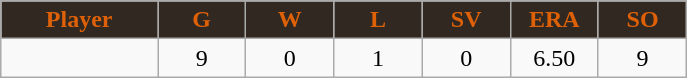<table class="wikitable sortable">
<tr>
<th style="background:#312821;color:#de6108;" width="16%">Player</th>
<th style="background:#312821;color:#de6108;" width="9%">G</th>
<th style="background:#312821;color:#de6108;" width="9%">W</th>
<th style="background:#312821;color:#de6108;" width="9%">L</th>
<th style="background:#312821;color:#de6108;" width="9%">SV</th>
<th style="background:#312821;color:#de6108;" width="9%">ERA</th>
<th style="background:#312821;color:#de6108;" width="9%">SO</th>
</tr>
<tr align="center">
<td></td>
<td>9</td>
<td>0</td>
<td>1</td>
<td>0</td>
<td>6.50</td>
<td>9</td>
</tr>
</table>
